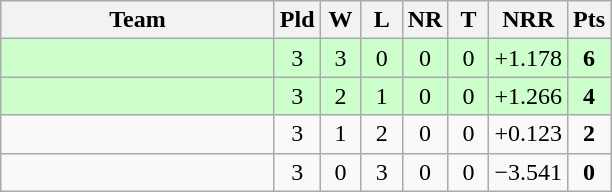<table class="wikitable" style="text-align:center;">
<tr>
<th width=175>Team</th>
<th style="width:20px;" abbr="Played">Pld</th>
<th style="width:20px;" abbr="Won">W</th>
<th style="width:20px;" abbr="Lost">L</th>
<th style="width:20px;" abbr="No Result">NR</th>
<th style="width:20px;" abbr="Tied">T</th>
<th style="width:20px;" abbr="Net Run Rate">NRR</th>
<th style="width:20px;" abbr="Points">Pts</th>
</tr>
<tr style="background:#cfc;">
<td style="text-align:left;"></td>
<td>3</td>
<td>3</td>
<td>0</td>
<td>0</td>
<td>0</td>
<td>+1.178</td>
<td><strong>6</strong></td>
</tr>
<tr style="background:#cfc;">
<td style="text-align:left;"></td>
<td>3</td>
<td>2</td>
<td>1</td>
<td>0</td>
<td>0</td>
<td>+1.266</td>
<td><strong>4</strong></td>
</tr>
<tr>
<td style="text-align:left;"></td>
<td>3</td>
<td>1</td>
<td>2</td>
<td>0</td>
<td>0</td>
<td>+0.123</td>
<td><strong>2</strong></td>
</tr>
<tr>
<td style="text-align:left;"></td>
<td>3</td>
<td>0</td>
<td>3</td>
<td>0</td>
<td>0</td>
<td>−3.541</td>
<td><strong>0</strong></td>
</tr>
</table>
